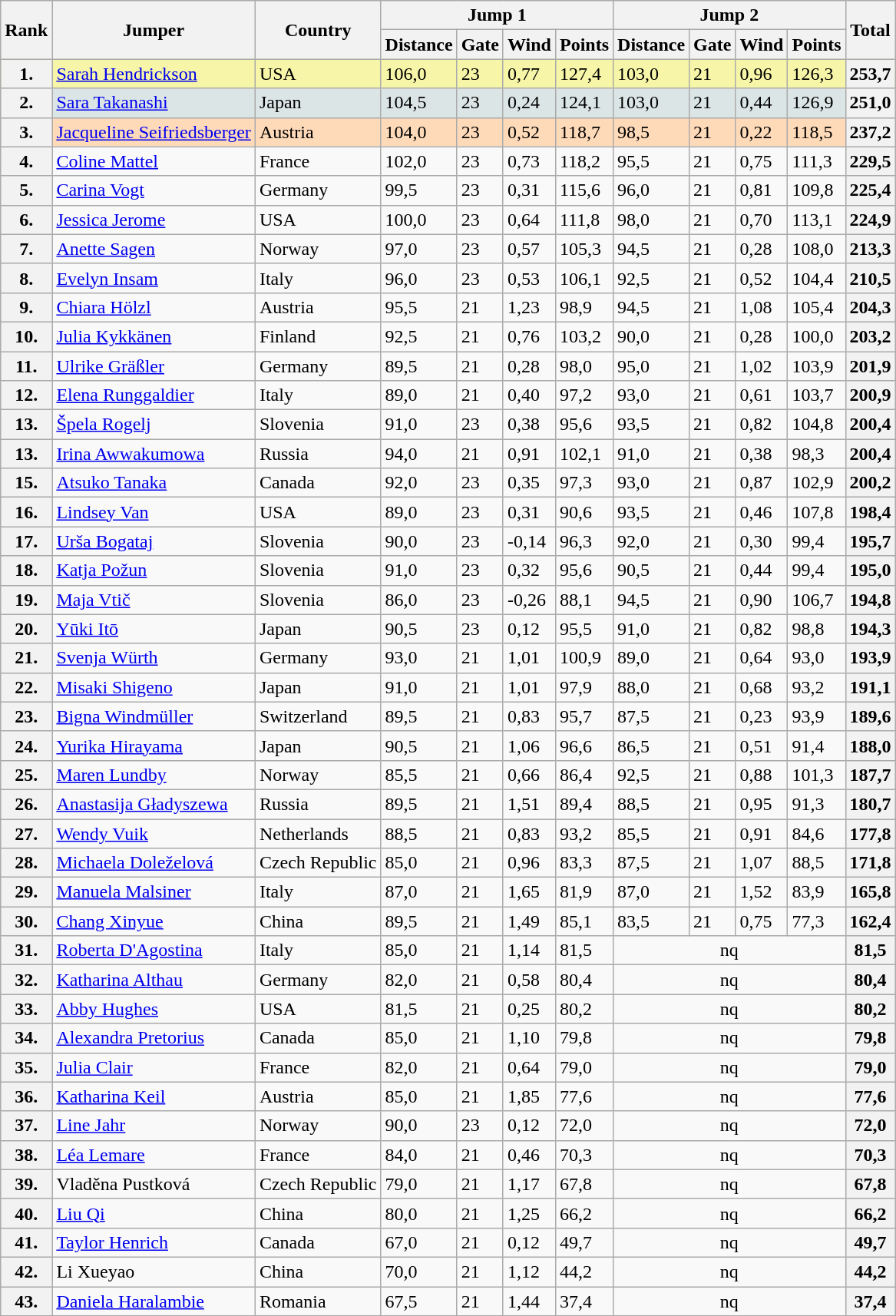<table class="wikitable sortable">
<tr>
<th rowspan="2">Rank</th>
<th rowspan="2">Jumper</th>
<th rowspan="2">Country</th>
<th colspan="4">Jump 1</th>
<th colspan="4">Jump 2</th>
<th rowspan="2">Total</th>
</tr>
<tr>
<th>Distance</th>
<th>Gate</th>
<th>Wind</th>
<th>Points</th>
<th>Distance</th>
<th>Gate</th>
<th>Wind</th>
<th>Points</th>
</tr>
<tr bgcolor="F7F6A8">
<th>1.</th>
<td><a href='#'>Sarah Hendrickson</a></td>
<td>USA</td>
<td>106,0</td>
<td>23</td>
<td>0,77</td>
<td>127,4</td>
<td>103,0</td>
<td>21</td>
<td>0,96</td>
<td>126,3</td>
<th>253,7</th>
</tr>
<tr bgcolor="DCE5E5">
<th>2.</th>
<td><a href='#'>Sara Takanashi</a></td>
<td>Japan</td>
<td>104,5</td>
<td>23</td>
<td>0,24</td>
<td>124,1</td>
<td>103,0</td>
<td>21</td>
<td>0,44</td>
<td>126,9</td>
<th>251,0</th>
</tr>
<tr bgcolor="FFDAB9">
<th>3.</th>
<td><a href='#'>Jacqueline Seifriedsberger</a></td>
<td>Austria</td>
<td>104,0</td>
<td>23</td>
<td>0,52</td>
<td>118,7</td>
<td>98,5</td>
<td>21</td>
<td>0,22</td>
<td>118,5</td>
<th>237,2</th>
</tr>
<tr>
<th>4.</th>
<td><a href='#'>Coline Mattel</a></td>
<td>France</td>
<td>102,0</td>
<td>23</td>
<td>0,73</td>
<td>118,2</td>
<td>95,5</td>
<td>21</td>
<td>0,75</td>
<td>111,3</td>
<th>229,5</th>
</tr>
<tr>
<th>5.</th>
<td><a href='#'>Carina Vogt</a></td>
<td>Germany</td>
<td>99,5</td>
<td>23</td>
<td>0,31</td>
<td>115,6</td>
<td>96,0</td>
<td>21</td>
<td>0,81</td>
<td>109,8</td>
<th>225,4</th>
</tr>
<tr>
<th>6.</th>
<td><a href='#'>Jessica Jerome</a></td>
<td>USA</td>
<td>100,0</td>
<td>23</td>
<td>0,64</td>
<td>111,8</td>
<td>98,0</td>
<td>21</td>
<td>0,70</td>
<td>113,1</td>
<th>224,9</th>
</tr>
<tr>
<th>7.</th>
<td><a href='#'>Anette Sagen</a></td>
<td>Norway</td>
<td>97,0</td>
<td>23</td>
<td>0,57</td>
<td>105,3</td>
<td>94,5</td>
<td>21</td>
<td>0,28</td>
<td>108,0</td>
<th>213,3</th>
</tr>
<tr>
<th>8.</th>
<td><a href='#'>Evelyn Insam</a></td>
<td>Italy</td>
<td>96,0</td>
<td>23</td>
<td>0,53</td>
<td>106,1</td>
<td>92,5</td>
<td>21</td>
<td>0,52</td>
<td>104,4</td>
<th>210,5</th>
</tr>
<tr>
<th>9.</th>
<td><a href='#'>Chiara Hölzl</a></td>
<td>Austria</td>
<td>95,5</td>
<td>21</td>
<td>1,23</td>
<td>98,9</td>
<td>94,5</td>
<td>21</td>
<td>1,08</td>
<td>105,4</td>
<th>204,3</th>
</tr>
<tr>
<th>10.</th>
<td><a href='#'>Julia Kykkänen</a></td>
<td>Finland</td>
<td>92,5</td>
<td>21</td>
<td>0,76</td>
<td>103,2</td>
<td>90,0</td>
<td>21</td>
<td>0,28</td>
<td>100,0</td>
<th>203,2</th>
</tr>
<tr>
<th>11.</th>
<td><a href='#'>Ulrike Gräßler</a></td>
<td>Germany</td>
<td>89,5</td>
<td>21</td>
<td>0,28</td>
<td>98,0</td>
<td>95,0</td>
<td>21</td>
<td>1,02</td>
<td>103,9</td>
<th>201,9</th>
</tr>
<tr>
<th>12.</th>
<td><a href='#'>Elena Runggaldier</a></td>
<td>Italy</td>
<td>89,0</td>
<td>21</td>
<td>0,40</td>
<td>97,2</td>
<td>93,0</td>
<td>21</td>
<td>0,61</td>
<td>103,7</td>
<th>200,9</th>
</tr>
<tr>
<th>13.</th>
<td><a href='#'>Špela Rogelj</a></td>
<td>Slovenia</td>
<td>91,0</td>
<td>23</td>
<td>0,38</td>
<td>95,6</td>
<td>93,5</td>
<td>21</td>
<td>0,82</td>
<td>104,8</td>
<th>200,4</th>
</tr>
<tr>
<th>13.</th>
<td><a href='#'>Irina Awwakumowa</a></td>
<td>Russia</td>
<td>94,0</td>
<td>21</td>
<td>0,91</td>
<td>102,1</td>
<td>91,0</td>
<td>21</td>
<td>0,38</td>
<td>98,3</td>
<th>200,4</th>
</tr>
<tr>
<th>15.</th>
<td><a href='#'>Atsuko Tanaka</a></td>
<td>Canada</td>
<td>92,0</td>
<td>23</td>
<td>0,35</td>
<td>97,3</td>
<td>93,0</td>
<td>21</td>
<td>0,87</td>
<td>102,9</td>
<th>200,2</th>
</tr>
<tr>
<th>16.</th>
<td><a href='#'>Lindsey Van</a></td>
<td>USA</td>
<td>89,0</td>
<td>23</td>
<td>0,31</td>
<td>90,6</td>
<td>93,5</td>
<td>21</td>
<td>0,46</td>
<td>107,8</td>
<th>198,4</th>
</tr>
<tr>
<th>17.</th>
<td><a href='#'>Urša Bogataj</a></td>
<td>Slovenia</td>
<td>90,0</td>
<td>23</td>
<td>-0,14</td>
<td>96,3</td>
<td>92,0</td>
<td>21</td>
<td>0,30</td>
<td>99,4</td>
<th>195,7</th>
</tr>
<tr>
<th>18.</th>
<td><a href='#'>Katja Požun</a></td>
<td>Slovenia</td>
<td>91,0</td>
<td>23</td>
<td>0,32</td>
<td>95,6</td>
<td>90,5</td>
<td>21</td>
<td>0,44</td>
<td>99,4</td>
<th>195,0</th>
</tr>
<tr>
<th>19.</th>
<td><a href='#'>Maja Vtič</a></td>
<td>Slovenia</td>
<td>86,0</td>
<td>23</td>
<td>-0,26</td>
<td>88,1</td>
<td>94,5</td>
<td>21</td>
<td>0,90</td>
<td>106,7</td>
<th>194,8</th>
</tr>
<tr>
<th>20.</th>
<td><a href='#'>Yūki Itō</a></td>
<td>Japan</td>
<td>90,5</td>
<td>23</td>
<td>0,12</td>
<td>95,5</td>
<td>91,0</td>
<td>21</td>
<td>0,82</td>
<td>98,8</td>
<th>194,3</th>
</tr>
<tr>
<th>21.</th>
<td><a href='#'>Svenja Würth</a></td>
<td>Germany</td>
<td>93,0</td>
<td>21</td>
<td>1,01</td>
<td>100,9</td>
<td>89,0</td>
<td>21</td>
<td>0,64</td>
<td>93,0</td>
<th>193,9</th>
</tr>
<tr>
<th>22.</th>
<td><a href='#'>Misaki Shigeno</a></td>
<td>Japan</td>
<td>91,0</td>
<td>21</td>
<td>1,01</td>
<td>97,9</td>
<td>88,0</td>
<td>21</td>
<td>0,68</td>
<td>93,2</td>
<th>191,1</th>
</tr>
<tr>
<th>23.</th>
<td><a href='#'>Bigna Windmüller</a></td>
<td>Switzerland</td>
<td>89,5</td>
<td>21</td>
<td>0,83</td>
<td>95,7</td>
<td>87,5</td>
<td>21</td>
<td>0,23</td>
<td>93,9</td>
<th>189,6</th>
</tr>
<tr>
<th>24.</th>
<td><a href='#'>Yurika Hirayama</a></td>
<td>Japan</td>
<td>90,5</td>
<td>21</td>
<td>1,06</td>
<td>96,6</td>
<td>86,5</td>
<td>21</td>
<td>0,51</td>
<td>91,4</td>
<th>188,0</th>
</tr>
<tr>
<th>25.</th>
<td><a href='#'>Maren Lundby</a></td>
<td>Norway</td>
<td>85,5</td>
<td>21</td>
<td>0,66</td>
<td>86,4</td>
<td>92,5</td>
<td>21</td>
<td>0,88</td>
<td>101,3</td>
<th>187,7</th>
</tr>
<tr>
<th>26.</th>
<td><a href='#'>Anastasija Gładyszewa</a></td>
<td>Russia</td>
<td>89,5</td>
<td>21</td>
<td>1,51</td>
<td>89,4</td>
<td>88,5</td>
<td>21</td>
<td>0,95</td>
<td>91,3</td>
<th>180,7</th>
</tr>
<tr>
<th>27.</th>
<td><a href='#'>Wendy Vuik</a></td>
<td>Netherlands</td>
<td>88,5</td>
<td>21</td>
<td>0,83</td>
<td>93,2</td>
<td>85,5</td>
<td>21</td>
<td>0,91</td>
<td>84,6</td>
<th>177,8</th>
</tr>
<tr>
<th>28.</th>
<td><a href='#'>Michaela Doleželová</a></td>
<td>Czech Republic</td>
<td>85,0</td>
<td>21</td>
<td>0,96</td>
<td>83,3</td>
<td>87,5</td>
<td>21</td>
<td>1,07</td>
<td>88,5</td>
<th>171,8</th>
</tr>
<tr>
<th>29.</th>
<td><a href='#'>Manuela Malsiner</a></td>
<td>Italy</td>
<td>87,0</td>
<td>21</td>
<td>1,65</td>
<td>81,9</td>
<td>87,0</td>
<td>21</td>
<td>1,52</td>
<td>83,9</td>
<th>165,8</th>
</tr>
<tr>
<th>30.</th>
<td><a href='#'>Chang Xinyue</a></td>
<td>China</td>
<td>89,5</td>
<td>21</td>
<td>1,49</td>
<td>85,1</td>
<td>83,5</td>
<td>21</td>
<td>0,75</td>
<td>77,3</td>
<th>162,4</th>
</tr>
<tr>
<th>31.</th>
<td><a href='#'>Roberta D'Agostina</a></td>
<td>Italy</td>
<td>85,0</td>
<td>21</td>
<td>1,14</td>
<td>81,5</td>
<td colspan="4" style="text-align:center;">nq</td>
<th>81,5</th>
</tr>
<tr>
<th>32.</th>
<td><a href='#'>Katharina Althau</a></td>
<td>Germany</td>
<td>82,0</td>
<td>21</td>
<td>0,58</td>
<td>80,4</td>
<td colspan="4" style="text-align:center;">nq</td>
<th>80,4</th>
</tr>
<tr>
<th>33.</th>
<td><a href='#'>Abby Hughes</a></td>
<td>USA</td>
<td>81,5</td>
<td>21</td>
<td>0,25</td>
<td>80,2</td>
<td colspan="4" style="text-align:center;">nq</td>
<th>80,2</th>
</tr>
<tr>
<th>34.</th>
<td><a href='#'>Alexandra Pretorius</a></td>
<td>Canada</td>
<td>85,0</td>
<td>21</td>
<td>1,10</td>
<td>79,8</td>
<td colspan="4" style="text-align:center;">nq</td>
<th>79,8</th>
</tr>
<tr>
<th>35.</th>
<td><a href='#'>Julia Clair</a></td>
<td>France</td>
<td>82,0</td>
<td>21</td>
<td>0,64</td>
<td>79,0</td>
<td colspan="4" style="text-align:center;">nq</td>
<th>79,0</th>
</tr>
<tr>
<th>36.</th>
<td><a href='#'>Katharina Keil</a></td>
<td>Austria</td>
<td>85,0</td>
<td>21</td>
<td>1,85</td>
<td>77,6</td>
<td colspan="4" style="text-align:center;">nq</td>
<th>77,6</th>
</tr>
<tr>
<th>37.</th>
<td><a href='#'>Line Jahr</a></td>
<td>Norway</td>
<td>90,0</td>
<td>23</td>
<td>0,12</td>
<td>72,0</td>
<td colspan="4" style="text-align:center;">nq</td>
<th>72,0</th>
</tr>
<tr>
<th>38.</th>
<td><a href='#'>Léa Lemare</a></td>
<td>France</td>
<td>84,0</td>
<td>21</td>
<td>0,46</td>
<td>70,3</td>
<td colspan="4" style="text-align:center;">nq</td>
<th>70,3</th>
</tr>
<tr>
<th>39.</th>
<td>Vladěna Pustková</td>
<td>Czech Republic</td>
<td>79,0</td>
<td>21</td>
<td>1,17</td>
<td>67,8</td>
<td colspan="4" style="text-align:center;">nq</td>
<th>67,8</th>
</tr>
<tr>
<th>40.</th>
<td><a href='#'>Liu Qi</a></td>
<td>China</td>
<td>80,0</td>
<td>21</td>
<td>1,25</td>
<td>66,2</td>
<td colspan="4" style="text-align:center;">nq</td>
<th>66,2</th>
</tr>
<tr>
<th>41.</th>
<td><a href='#'>Taylor Henrich</a></td>
<td>Canada</td>
<td>67,0</td>
<td>21</td>
<td>0,12</td>
<td>49,7</td>
<td colspan="4" style="text-align:center;">nq</td>
<th>49,7</th>
</tr>
<tr>
<th>42.</th>
<td>Li Xueyao</td>
<td>China</td>
<td>70,0</td>
<td>21</td>
<td>1,12</td>
<td>44,2</td>
<td colspan="4" style="text-align:center;">nq</td>
<th>44,2</th>
</tr>
<tr>
<th>43.</th>
<td><a href='#'>Daniela Haralambie</a></td>
<td>Romania</td>
<td>67,5</td>
<td>21</td>
<td>1,44</td>
<td>37,4</td>
<td colspan="4" style="text-align:center;">nq</td>
<th>37,4</th>
</tr>
</table>
